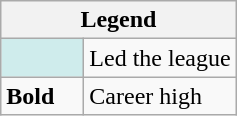<table class="wikitable mw-collapsible">
<tr>
<th colspan="2">Legend</th>
</tr>
<tr>
<td style="background:#cfecec; width:3em;"></td>
<td>Led the league</td>
</tr>
<tr>
<td><strong>Bold</strong></td>
<td>Career high</td>
</tr>
</table>
